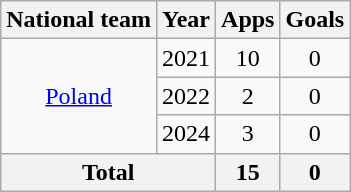<table class="wikitable" style="text-align:center">
<tr>
<th>National team</th>
<th>Year</th>
<th>Apps</th>
<th>Goals</th>
</tr>
<tr>
<td rowspan="3"><a href='#'>Poland</a></td>
<td>2021</td>
<td>10</td>
<td>0</td>
</tr>
<tr>
<td>2022</td>
<td>2</td>
<td>0</td>
</tr>
<tr>
<td>2024</td>
<td>3</td>
<td>0</td>
</tr>
<tr>
<th colspan="2">Total</th>
<th>15</th>
<th>0</th>
</tr>
</table>
